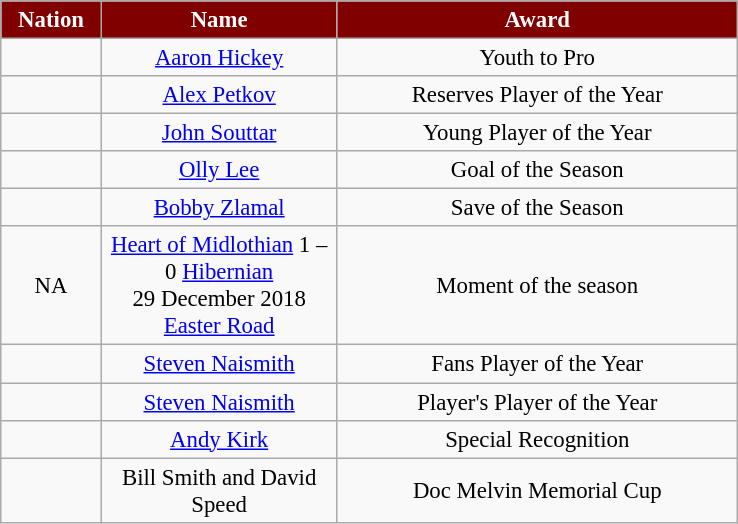<table class="wikitable" style="font-size: 95%; text-align: center;">
<tr>
<th scope="col" style="background:maroon; color:white; width:60px;">Nation</th>
<th scope="col" style="background:maroon; color:white; width:150px;">Name</th>
<th scope="col" style="background:maroon; color:white; width:260px;">Award</th>
</tr>
<tr>
<td></td>
<td><a href='#'>Aaron Hickey</a></td>
<td>Youth to Pro</td>
</tr>
<tr>
<td></td>
<td><a href='#'>Alex Petkov</a></td>
<td>Reserves Player of the Year</td>
</tr>
<tr>
<td></td>
<td><a href='#'>John Souttar</a></td>
<td>Young Player of the Year</td>
</tr>
<tr>
<td></td>
<td><a href='#'>Olly Lee</a></td>
<td>Goal of the Season</td>
</tr>
<tr>
<td></td>
<td><a href='#'>Bobby Zlamal</a></td>
<td>Save of the Season</td>
</tr>
<tr>
<td>NA</td>
<td><a href='#'>Heart of Midlothian</a> 1 – 0 <a href='#'>Hibernian</a><br>29 December 2018<br><a href='#'>Easter Road</a></td>
<td>Moment of the season</td>
</tr>
<tr>
<td></td>
<td><a href='#'>Steven Naismith</a></td>
<td>Fans Player of the Year</td>
</tr>
<tr>
<td></td>
<td><a href='#'>Steven Naismith</a></td>
<td>Player's Player of the Year</td>
</tr>
<tr>
<td></td>
<td><a href='#'>Andy Kirk</a></td>
<td>Special Recognition</td>
</tr>
<tr>
<td></td>
<td>Bill Smith and David Speed</td>
<td>Doc Melvin Memorial Cup</td>
</tr>
</table>
